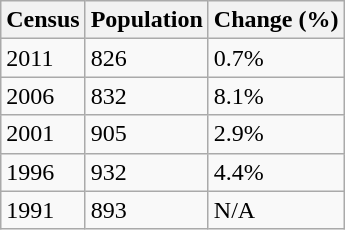<table class="wikitable">
<tr>
<th>Census</th>
<th>Population</th>
<th>Change (%)</th>
</tr>
<tr>
<td>2011</td>
<td>826</td>
<td> 0.7%</td>
</tr>
<tr>
<td>2006</td>
<td>832</td>
<td> 8.1%</td>
</tr>
<tr>
<td>2001</td>
<td>905</td>
<td> 2.9%</td>
</tr>
<tr>
<td>1996</td>
<td>932</td>
<td> 4.4%</td>
</tr>
<tr>
<td>1991</td>
<td>893</td>
<td>N/A</td>
</tr>
</table>
